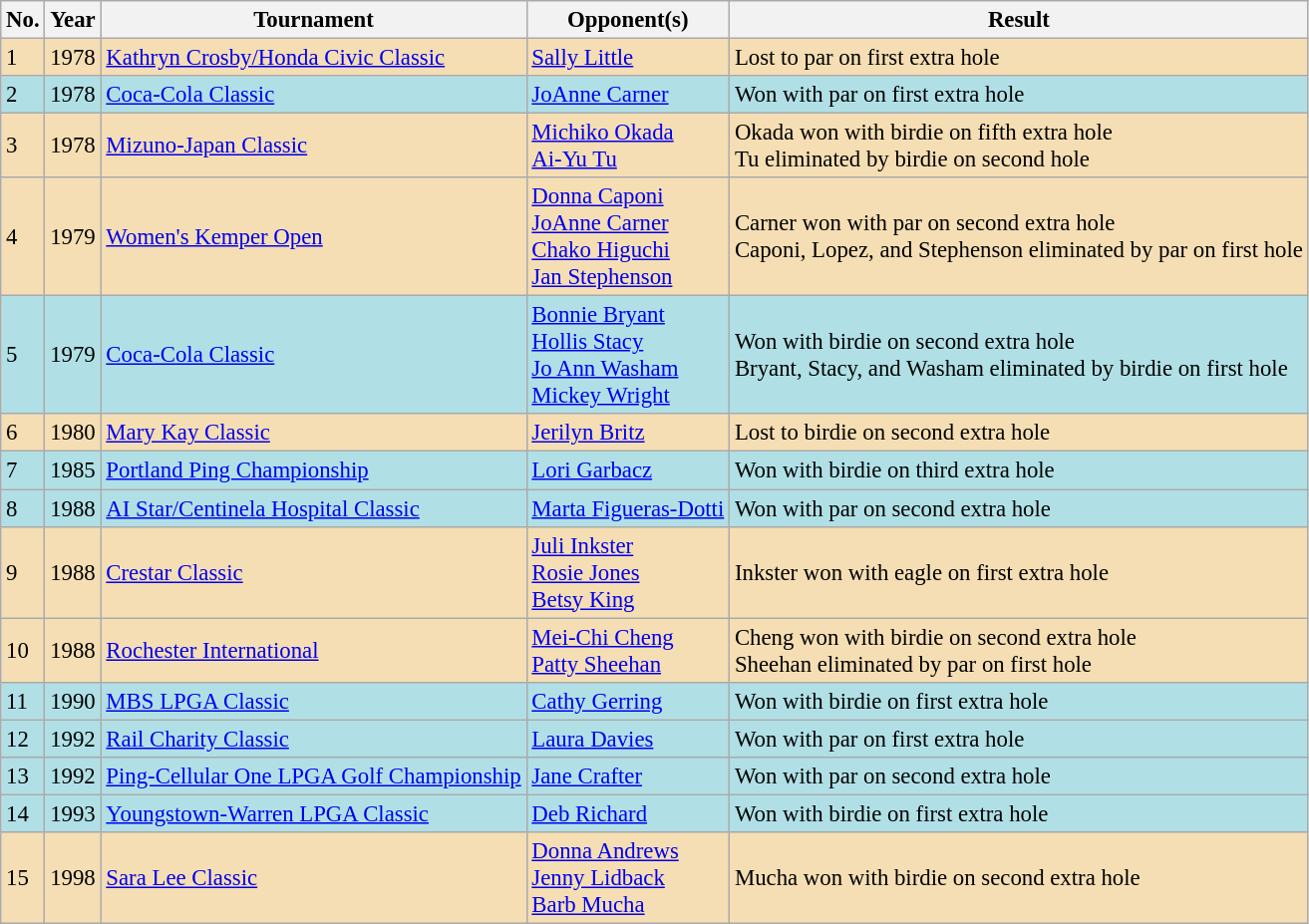<table class="wikitable" style="font-size:95%;">
<tr>
<th>No.</th>
<th>Year</th>
<th>Tournament</th>
<th>Opponent(s)</th>
<th>Result</th>
</tr>
<tr style="background:#F5DEB3;">
<td>1</td>
<td>1978</td>
<td><a href='#'>Kathryn Crosby/Honda Civic Classic</a></td>
<td> <a href='#'>Sally Little</a></td>
<td>Lost to par on first extra hole</td>
</tr>
<tr style="background:#B0E0E6;">
<td>2</td>
<td>1978</td>
<td><a href='#'>Coca-Cola Classic</a></td>
<td> <a href='#'>JoAnne Carner</a></td>
<td>Won with par on first extra hole</td>
</tr>
<tr style="background:#F5DEB3;">
<td>3</td>
<td>1978</td>
<td><a href='#'>Mizuno-Japan Classic</a></td>
<td> <a href='#'>Michiko Okada</a><br> <a href='#'>Ai-Yu Tu</a></td>
<td>Okada won with birdie on fifth extra hole<br>Tu eliminated by birdie on second hole</td>
</tr>
<tr style="background:#F5DEB3;">
<td>4</td>
<td>1979</td>
<td><a href='#'>Women's Kemper Open</a></td>
<td> <a href='#'>Donna Caponi</a><br> <a href='#'>JoAnne Carner</a><br> <a href='#'>Chako Higuchi</a><br> <a href='#'>Jan Stephenson</a></td>
<td>Carner won with par on second extra hole<br>Caponi, Lopez, and Stephenson eliminated by par on first hole</td>
</tr>
<tr style="background:#B0E0E6;">
<td>5</td>
<td>1979</td>
<td><a href='#'>Coca-Cola Classic</a></td>
<td> <a href='#'>Bonnie Bryant</a><br> <a href='#'>Hollis Stacy</a><br> <a href='#'>Jo Ann Washam</a><br> <a href='#'>Mickey Wright</a></td>
<td>Won with birdie on second extra hole<br>Bryant, Stacy, and Washam eliminated by birdie on first hole</td>
</tr>
<tr style="background:#F5DEB3;">
<td>6</td>
<td>1980</td>
<td><a href='#'>Mary Kay Classic</a></td>
<td> <a href='#'>Jerilyn Britz</a></td>
<td>Lost to birdie on second extra hole</td>
</tr>
<tr style="background:#B0E0E6;">
<td>7</td>
<td>1985</td>
<td><a href='#'>Portland Ping Championship</a></td>
<td> <a href='#'>Lori Garbacz</a></td>
<td>Won with birdie on third extra hole</td>
</tr>
<tr style="background:#B0E0E6;">
<td>8</td>
<td>1988</td>
<td><a href='#'>AI Star/Centinela Hospital Classic</a></td>
<td> <a href='#'>Marta Figueras-Dotti</a></td>
<td>Won with par on second extra hole</td>
</tr>
<tr style="background:#F5DEB3;">
<td>9</td>
<td>1988</td>
<td><a href='#'>Crestar Classic</a></td>
<td> <a href='#'>Juli Inkster</a><br> <a href='#'>Rosie Jones</a><br> <a href='#'>Betsy King</a></td>
<td>Inkster won with eagle on first extra hole</td>
</tr>
<tr style="background:#F5DEB3;">
<td>10</td>
<td>1988</td>
<td><a href='#'>Rochester International</a></td>
<td> <a href='#'>Mei-Chi Cheng</a><br> <a href='#'>Patty Sheehan</a></td>
<td>Cheng won with birdie on second extra hole<br>Sheehan eliminated by par on first hole</td>
</tr>
<tr style="background:#B0E0E6;">
<td>11</td>
<td>1990</td>
<td><a href='#'>MBS LPGA Classic</a></td>
<td> <a href='#'>Cathy Gerring</a></td>
<td>Won with birdie on first extra hole</td>
</tr>
<tr style="background:#B0E0E6;">
<td>12</td>
<td>1992</td>
<td><a href='#'>Rail Charity Classic</a></td>
<td> <a href='#'>Laura Davies</a></td>
<td>Won with par on first extra hole</td>
</tr>
<tr style="background:#B0E0E6;">
<td>13</td>
<td>1992</td>
<td><a href='#'>Ping-Cellular One LPGA Golf Championship</a></td>
<td> <a href='#'>Jane Crafter</a></td>
<td>Won with par on second extra hole</td>
</tr>
<tr style="background:#B0E0E6;">
<td>14</td>
<td>1993</td>
<td><a href='#'>Youngstown-Warren LPGA Classic</a></td>
<td> <a href='#'>Deb Richard</a></td>
<td>Won with birdie on first extra hole</td>
</tr>
<tr style="background:#F5DEB3;">
<td>15</td>
<td>1998</td>
<td><a href='#'>Sara Lee Classic</a></td>
<td> <a href='#'>Donna Andrews</a><br> <a href='#'>Jenny Lidback</a><br> <a href='#'>Barb Mucha</a></td>
<td>Mucha won with birdie on second extra hole</td>
</tr>
</table>
